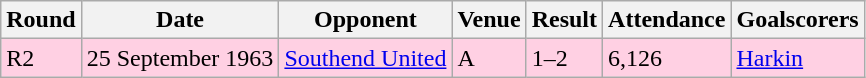<table class="wikitable">
<tr>
<th>Round</th>
<th>Date</th>
<th>Opponent</th>
<th>Venue</th>
<th>Result</th>
<th>Attendance</th>
<th>Goalscorers</th>
</tr>
<tr style="background-color: #ffd0e3;">
<td>R2</td>
<td>25 September 1963</td>
<td><a href='#'>Southend United</a></td>
<td>A</td>
<td>1–2</td>
<td>6,126</td>
<td><a href='#'>Harkin</a></td>
</tr>
</table>
